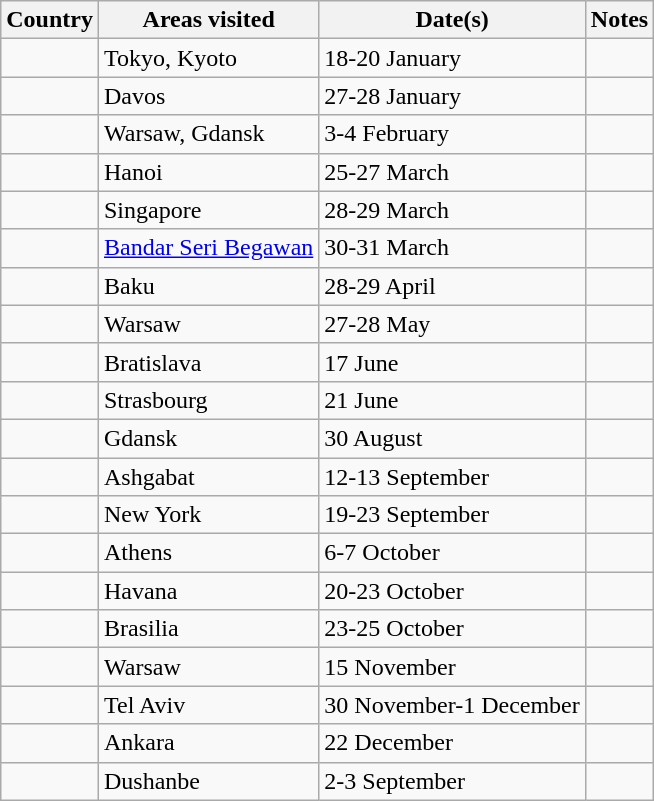<table class="wikitable">
<tr>
<th>Country</th>
<th>Areas visited</th>
<th>Date(s)</th>
<th>Notes</th>
</tr>
<tr>
<td></td>
<td>Tokyo, Kyoto</td>
<td>18-20 January</td>
<td></td>
</tr>
<tr>
<td></td>
<td>Davos</td>
<td>27-28 January</td>
<td></td>
</tr>
<tr>
<td></td>
<td>Warsaw, Gdansk</td>
<td>3-4 February</td>
<td></td>
</tr>
<tr>
<td></td>
<td>Hanoi</td>
<td>25-27 March</td>
<td></td>
</tr>
<tr>
<td></td>
<td>Singapore</td>
<td>28-29 March</td>
<td></td>
</tr>
<tr>
<td></td>
<td><a href='#'>Bandar Seri Begawan</a></td>
<td>30-31 March</td>
<td></td>
</tr>
<tr>
<td></td>
<td>Baku</td>
<td>28-29 April</td>
<td></td>
</tr>
<tr>
<td></td>
<td>Warsaw</td>
<td>27-28 May</td>
<td></td>
</tr>
<tr>
<td></td>
<td>Bratislava</td>
<td>17 June</td>
<td></td>
</tr>
<tr>
<td></td>
<td>Strasbourg</td>
<td>21 June</td>
</tr>
<tr>
<td></td>
<td>Gdansk</td>
<td>30 August</td>
<td></td>
</tr>
<tr>
<td></td>
<td>Ashgabat</td>
<td>12-13 September</td>
<td></td>
</tr>
<tr>
<td></td>
<td>New York</td>
<td>19-23 September</td>
<td></td>
</tr>
<tr>
<td></td>
<td>Athens</td>
<td>6-7 October</td>
<td></td>
</tr>
<tr>
<td></td>
<td>Havana</td>
<td>20-23 October</td>
<td></td>
</tr>
<tr>
<td></td>
<td>Brasilia</td>
<td>23-25 October</td>
<td></td>
</tr>
<tr>
<td></td>
<td>Warsaw</td>
<td>15 November</td>
<td></td>
</tr>
<tr>
<td></td>
<td>Tel Aviv</td>
<td>30 November-1 December</td>
<td></td>
</tr>
<tr>
<td></td>
<td>Ankara</td>
<td>22 December</td>
<td></td>
</tr>
<tr>
<td></td>
<td>Dushanbe</td>
<td>2-3 September</td>
<td></td>
</tr>
</table>
